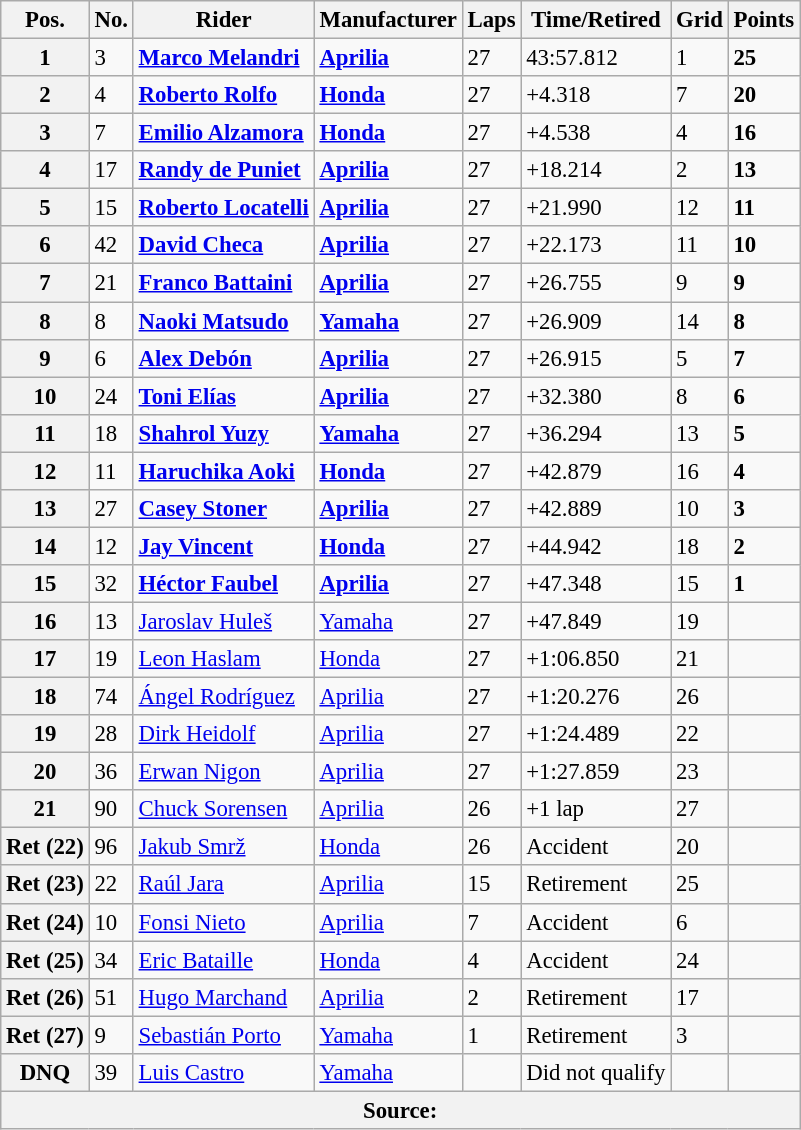<table class="wikitable" style="font-size: 95%;">
<tr>
<th>Pos.</th>
<th>No.</th>
<th>Rider</th>
<th>Manufacturer</th>
<th>Laps</th>
<th>Time/Retired</th>
<th>Grid</th>
<th>Points</th>
</tr>
<tr>
<th>1</th>
<td>3</td>
<td> <strong><a href='#'>Marco Melandri</a></strong></td>
<td><strong><a href='#'>Aprilia</a></strong></td>
<td>27</td>
<td>43:57.812</td>
<td>1</td>
<td><strong>25</strong></td>
</tr>
<tr>
<th>2</th>
<td>4</td>
<td> <strong><a href='#'>Roberto Rolfo</a></strong></td>
<td><strong><a href='#'>Honda</a></strong></td>
<td>27</td>
<td>+4.318</td>
<td>7</td>
<td><strong>20</strong></td>
</tr>
<tr>
<th>3</th>
<td>7</td>
<td> <strong><a href='#'>Emilio Alzamora</a></strong></td>
<td><strong><a href='#'>Honda</a></strong></td>
<td>27</td>
<td>+4.538</td>
<td>4</td>
<td><strong>16</strong></td>
</tr>
<tr>
<th>4</th>
<td>17</td>
<td> <strong><a href='#'>Randy de Puniet</a></strong></td>
<td><strong><a href='#'>Aprilia</a></strong></td>
<td>27</td>
<td>+18.214</td>
<td>2</td>
<td><strong>13</strong></td>
</tr>
<tr>
<th>5</th>
<td>15</td>
<td> <strong><a href='#'>Roberto Locatelli</a></strong></td>
<td><strong><a href='#'>Aprilia</a></strong></td>
<td>27</td>
<td>+21.990</td>
<td>12</td>
<td><strong>11</strong></td>
</tr>
<tr>
<th>6</th>
<td>42</td>
<td> <strong><a href='#'>David Checa</a></strong></td>
<td><strong><a href='#'>Aprilia</a></strong></td>
<td>27</td>
<td>+22.173</td>
<td>11</td>
<td><strong>10</strong></td>
</tr>
<tr>
<th>7</th>
<td>21</td>
<td> <strong><a href='#'>Franco Battaini</a></strong></td>
<td><strong><a href='#'>Aprilia</a></strong></td>
<td>27</td>
<td>+26.755</td>
<td>9</td>
<td><strong>9</strong></td>
</tr>
<tr>
<th>8</th>
<td>8</td>
<td> <strong><a href='#'>Naoki Matsudo</a></strong></td>
<td><strong><a href='#'>Yamaha</a></strong></td>
<td>27</td>
<td>+26.909</td>
<td>14</td>
<td><strong>8</strong></td>
</tr>
<tr>
<th>9</th>
<td>6</td>
<td> <strong><a href='#'>Alex Debón</a></strong></td>
<td><strong><a href='#'>Aprilia</a></strong></td>
<td>27</td>
<td>+26.915</td>
<td>5</td>
<td><strong>7</strong></td>
</tr>
<tr>
<th>10</th>
<td>24</td>
<td> <strong><a href='#'>Toni Elías</a></strong></td>
<td><strong><a href='#'>Aprilia</a></strong></td>
<td>27</td>
<td>+32.380</td>
<td>8</td>
<td><strong>6</strong></td>
</tr>
<tr>
<th>11</th>
<td>18</td>
<td> <strong><a href='#'>Shahrol Yuzy</a></strong></td>
<td><strong><a href='#'>Yamaha</a></strong></td>
<td>27</td>
<td>+36.294</td>
<td>13</td>
<td><strong>5</strong></td>
</tr>
<tr>
<th>12</th>
<td>11</td>
<td> <strong><a href='#'>Haruchika Aoki</a></strong></td>
<td><strong><a href='#'>Honda</a></strong></td>
<td>27</td>
<td>+42.879</td>
<td>16</td>
<td><strong>4</strong></td>
</tr>
<tr>
<th>13</th>
<td>27</td>
<td> <strong><a href='#'>Casey Stoner</a></strong></td>
<td><strong><a href='#'>Aprilia</a></strong></td>
<td>27</td>
<td>+42.889</td>
<td>10</td>
<td><strong>3</strong></td>
</tr>
<tr>
<th>14</th>
<td>12</td>
<td> <strong><a href='#'>Jay Vincent</a></strong></td>
<td><strong><a href='#'>Honda</a></strong></td>
<td>27</td>
<td>+44.942</td>
<td>18</td>
<td><strong>2</strong></td>
</tr>
<tr>
<th>15</th>
<td>32</td>
<td> <strong><a href='#'>Héctor Faubel</a></strong></td>
<td><strong><a href='#'>Aprilia</a></strong></td>
<td>27</td>
<td>+47.348</td>
<td>15</td>
<td><strong>1</strong></td>
</tr>
<tr>
<th>16</th>
<td>13</td>
<td> <a href='#'>Jaroslav Huleš</a></td>
<td><a href='#'>Yamaha</a></td>
<td>27</td>
<td>+47.849</td>
<td>19</td>
<td></td>
</tr>
<tr>
<th>17</th>
<td>19</td>
<td> <a href='#'>Leon Haslam</a></td>
<td><a href='#'>Honda</a></td>
<td>27</td>
<td>+1:06.850</td>
<td>21</td>
<td></td>
</tr>
<tr>
<th>18</th>
<td>74</td>
<td> <a href='#'>Ángel Rodríguez</a></td>
<td><a href='#'>Aprilia</a></td>
<td>27</td>
<td>+1:20.276</td>
<td>26</td>
<td></td>
</tr>
<tr>
<th>19</th>
<td>28</td>
<td> <a href='#'>Dirk Heidolf</a></td>
<td><a href='#'>Aprilia</a></td>
<td>27</td>
<td>+1:24.489</td>
<td>22</td>
<td></td>
</tr>
<tr>
<th>20</th>
<td>36</td>
<td> <a href='#'>Erwan Nigon</a></td>
<td><a href='#'>Aprilia</a></td>
<td>27</td>
<td>+1:27.859</td>
<td>23</td>
<td></td>
</tr>
<tr>
<th>21</th>
<td>90</td>
<td> <a href='#'>Chuck Sorensen</a></td>
<td><a href='#'>Aprilia</a></td>
<td>26</td>
<td>+1 lap</td>
<td>27</td>
<td></td>
</tr>
<tr>
<th>Ret (22)</th>
<td>96</td>
<td> <a href='#'>Jakub Smrž</a></td>
<td><a href='#'>Honda</a></td>
<td>26</td>
<td>Accident</td>
<td>20</td>
<td></td>
</tr>
<tr>
<th>Ret (23)</th>
<td>22</td>
<td> <a href='#'>Raúl Jara</a></td>
<td><a href='#'>Aprilia</a></td>
<td>15</td>
<td>Retirement</td>
<td>25</td>
<td></td>
</tr>
<tr>
<th>Ret (24)</th>
<td>10</td>
<td> <a href='#'>Fonsi Nieto</a></td>
<td><a href='#'>Aprilia</a></td>
<td>7</td>
<td>Accident</td>
<td>6</td>
<td></td>
</tr>
<tr>
<th>Ret (25)</th>
<td>34</td>
<td> <a href='#'>Eric Bataille</a></td>
<td><a href='#'>Honda</a></td>
<td>4</td>
<td>Accident</td>
<td>24</td>
<td></td>
</tr>
<tr>
<th>Ret (26)</th>
<td>51</td>
<td> <a href='#'>Hugo Marchand</a></td>
<td><a href='#'>Aprilia</a></td>
<td>2</td>
<td>Retirement</td>
<td>17</td>
<td></td>
</tr>
<tr>
<th>Ret (27)</th>
<td>9</td>
<td> <a href='#'>Sebastián Porto</a></td>
<td><a href='#'>Yamaha</a></td>
<td>1</td>
<td>Retirement</td>
<td>3</td>
<td></td>
</tr>
<tr>
<th>DNQ</th>
<td>39</td>
<td> <a href='#'>Luis Castro</a></td>
<td><a href='#'>Yamaha</a></td>
<td></td>
<td>Did not qualify</td>
<td></td>
<td></td>
</tr>
<tr>
<th colspan=8>Source: </th>
</tr>
</table>
